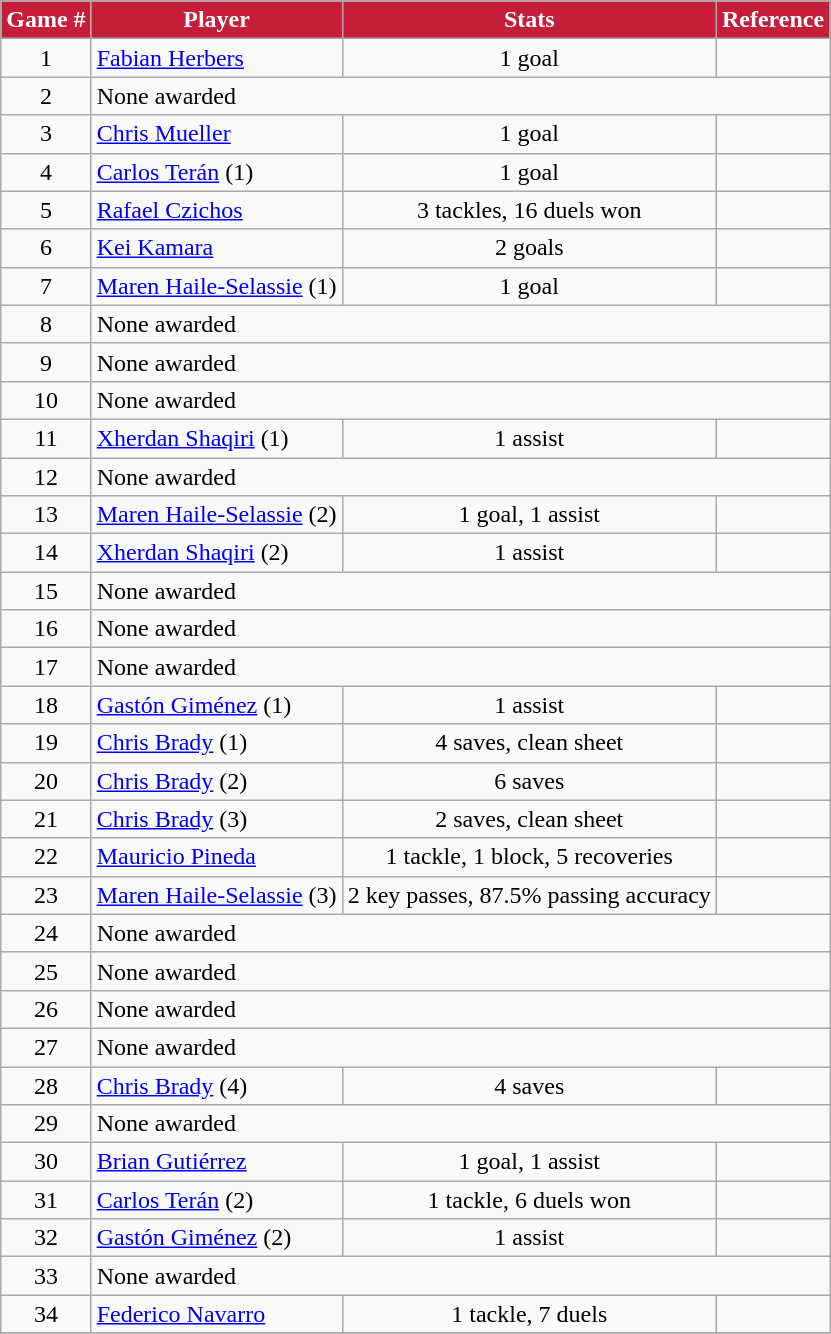<table class=wikitable>
<tr>
<th style="background:#C41E3A; color:white; text-align:center;">Game #</th>
<th style="background:#C41E3A; color:white; text-align:center;">Player</th>
<th style="background:#C41E3A; color:white; text-align:center;">Stats</th>
<th style="background:#C41E3A; color:white; text-align:center;">Reference</th>
</tr>
<tr>
<td style="text-align:center;">1</td>
<td> <a href='#'>Fabian Herbers</a></td>
<td style="text-align:center;">1 goal</td>
<td style="text-align:center;"></td>
</tr>
<tr>
<td style="text-align:center;">2</td>
<td colspan="3">None awarded</td>
</tr>
<tr>
<td style="text-align:center;">3</td>
<td> <a href='#'>Chris Mueller</a></td>
<td style="text-align:center;">1 goal</td>
<td style="text-align:center;"></td>
</tr>
<tr>
<td style="text-align:center;">4</td>
<td> <a href='#'>Carlos Terán</a> (1)</td>
<td style="text-align:center;">1 goal</td>
<td style="text-align:center;"></td>
</tr>
<tr>
<td style="text-align:center;">5</td>
<td> <a href='#'>Rafael Czichos</a></td>
<td style="text-align:center;">3 tackles, 16 duels won</td>
<td style="text-align:center;"></td>
</tr>
<tr>
<td style="text-align:center;">6</td>
<td> <a href='#'>Kei Kamara</a></td>
<td style="text-align:center;">2 goals</td>
<td style="text-align:center;"></td>
</tr>
<tr>
<td style="text-align:center;">7</td>
<td> <a href='#'>Maren Haile-Selassie</a> (1)</td>
<td style="text-align:center;">1 goal</td>
<td style="text-align:center;"></td>
</tr>
<tr>
<td style="text-align:center;">8</td>
<td colspan="3">None awarded</td>
</tr>
<tr>
<td style="text-align:center;">9</td>
<td colspan="3">None awarded</td>
</tr>
<tr>
<td style="text-align:center;">10</td>
<td colspan="3">None awarded</td>
</tr>
<tr>
<td style="text-align:center;">11</td>
<td> <a href='#'>Xherdan Shaqiri</a> (1)</td>
<td style="text-align:center;">1 assist</td>
<td style="text-align:center;"></td>
</tr>
<tr>
<td style="text-align:center;">12</td>
<td colspan="3">None awarded</td>
</tr>
<tr>
<td style="text-align:center;">13</td>
<td> <a href='#'>Maren Haile-Selassie</a> (2)</td>
<td style="text-align:center;">1 goal, 1 assist</td>
<td style="text-align:center;"></td>
</tr>
<tr>
<td style="text-align:center;">14</td>
<td> <a href='#'>Xherdan Shaqiri</a> (2)</td>
<td style="text-align:center;">1 assist</td>
<td style="text-align:center;"></td>
</tr>
<tr>
<td style="text-align:center;">15</td>
<td colspan="3">None awarded</td>
</tr>
<tr>
<td style="text-align:center;">16</td>
<td colspan="3">None awarded</td>
</tr>
<tr>
<td style="text-align:center;">17</td>
<td colspan="3">None awarded</td>
</tr>
<tr>
<td style="text-align:center;">18</td>
<td> <a href='#'>Gastón Giménez</a> (1)</td>
<td style="text-align:center;">1 assist</td>
<td style="text-align:center;"></td>
</tr>
<tr>
<td style="text-align:center;">19</td>
<td> <a href='#'>Chris Brady</a> (1)</td>
<td style="text-align:center;">4 saves, clean sheet</td>
<td style="text-align:center;"></td>
</tr>
<tr>
<td style="text-align:center;">20</td>
<td> <a href='#'>Chris Brady</a> (2)</td>
<td style="text-align:center;">6 saves</td>
<td style="text-align:center;"></td>
</tr>
<tr>
<td style="text-align:center;">21</td>
<td> <a href='#'>Chris Brady</a> (3)</td>
<td style="text-align:center;">2 saves, clean sheet</td>
<td style="text-align:center;"></td>
</tr>
<tr>
<td style="text-align:center;">22</td>
<td> <a href='#'>Mauricio Pineda</a></td>
<td style="text-align:center;">1 tackle, 1 block, 5 recoveries</td>
<td style="text-align:center;"></td>
</tr>
<tr>
<td style="text-align:center;">23</td>
<td> <a href='#'>Maren Haile-Selassie</a> (3)</td>
<td style="text-align:center;">2 key passes, 87.5% passing accuracy</td>
<td style="text-align:center;"></td>
</tr>
<tr>
<td style="text-align:center;">24</td>
<td colspan="3">None awarded</td>
</tr>
<tr>
<td style="text-align:center;">25</td>
<td colspan="3">None awarded</td>
</tr>
<tr>
<td style="text-align:center;">26</td>
<td colspan="3">None awarded</td>
</tr>
<tr>
<td style="text-align:center;">27</td>
<td colspan="3">None awarded</td>
</tr>
<tr>
<td style="text-align:center;">28</td>
<td> <a href='#'>Chris Brady</a> (4)</td>
<td style="text-align:center;">4 saves</td>
<td style="text-align:center;"></td>
</tr>
<tr>
<td style="text-align:center;">29</td>
<td colspan="3">None awarded</td>
</tr>
<tr>
<td style="text-align:center;">30</td>
<td> <a href='#'>Brian Gutiérrez</a></td>
<td style="text-align:center;">1 goal, 1 assist</td>
<td style="text-align:center;"></td>
</tr>
<tr>
<td style="text-align:center;">31</td>
<td> <a href='#'>Carlos Terán</a> (2)</td>
<td style="text-align:center;">1 tackle, 6 duels won</td>
<td style="text-align:center;"></td>
</tr>
<tr>
<td style="text-align:center;">32</td>
<td> <a href='#'>Gastón Giménez</a> (2)</td>
<td style="text-align:center;">1 assist</td>
<td style="text-align:center;"></td>
</tr>
<tr>
<td style="text-align:center;">33</td>
<td colspan="3">None awarded</td>
</tr>
<tr>
<td style="text-align:center;">34</td>
<td> <a href='#'>Federico Navarro</a></td>
<td style="text-align:center;">1 tackle, 7 duels</td>
<td style="text-align:center;"></td>
</tr>
<tr>
</tr>
</table>
